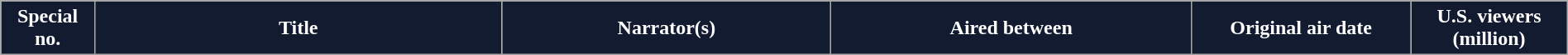<table class="wikitable plainrowheaders" style="width:100%; margin:auto; background:#FFFFFF;">
<tr style="color:white">
<th ! style="background-color:#131b30; color: #FFF; text-align: center;" width=6%>Special<br>no.</th>
<th ! style="background-color:#131b30; color: #FFF; text-align: center;" width=26%>Title</th>
<th ! style="background-color:#131b30; color: #FFF; text-align: center;" width=21%>Narrator(s)</th>
<th ! style="background-color:#131b30; color: #FFF; text-align: center;" width=23%>Aired between</th>
<th ! style="background-color:#131b30; color: #FFF; text-align: center;" width=14%>Original air date</th>
<th ! style="background-color:#131b30; color: #FFF; text-align: center;" width=10%>U.S. viewers<br>(million)<br></th>
</tr>
</table>
